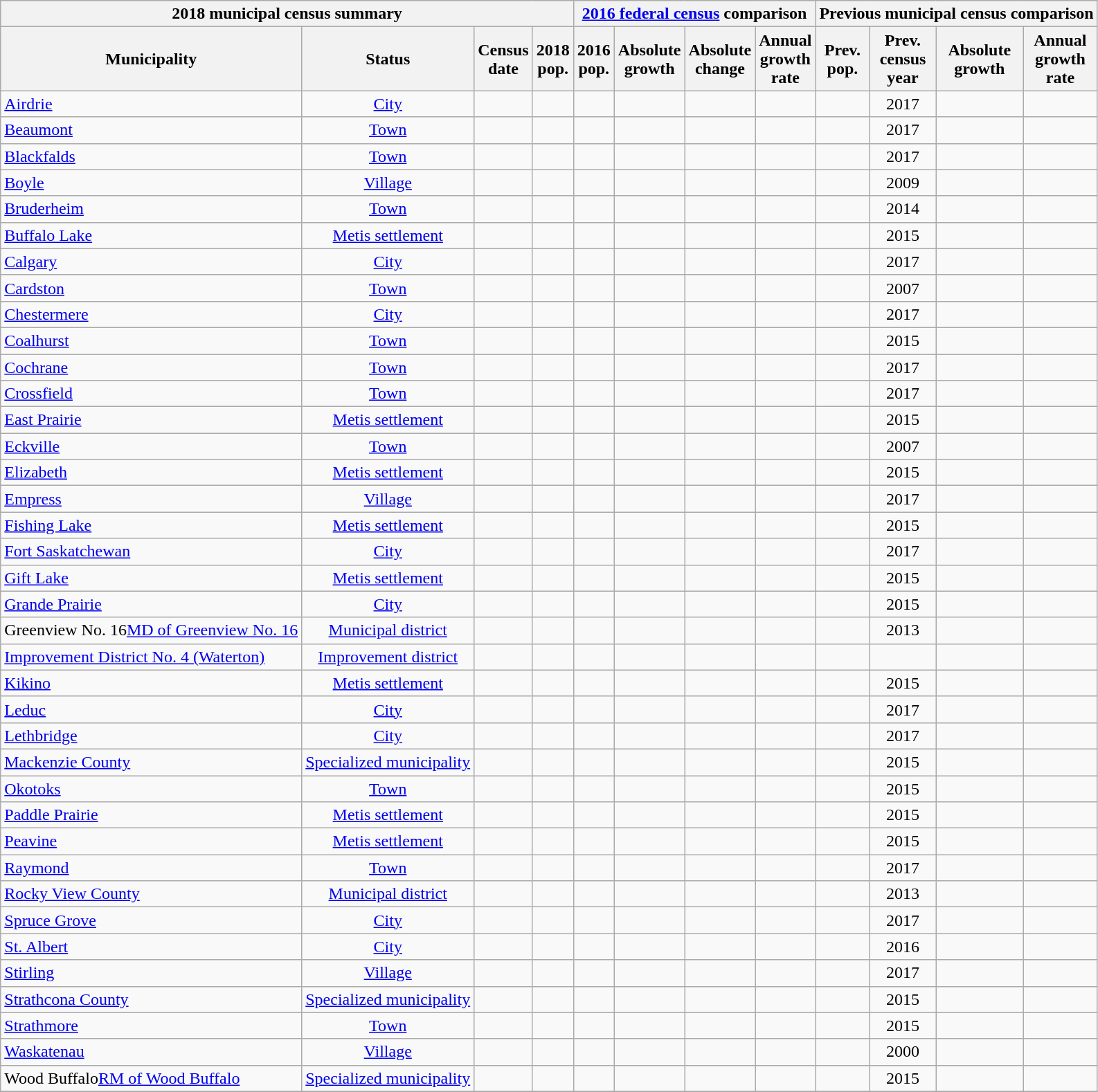<table class="wikitable sortable">
<tr>
<th colspan=4 class=unsortable>2018 municipal census summary</th>
<th colspan=4 class=unsortable><a href='#'>2016 federal census</a> comparison</th>
<th colspan=4 class=unsortable>Previous municipal census comparison</th>
</tr>
<tr>
<th>Municipality</th>
<th>Status</th>
<th>Census<br>date</th>
<th>2018<br>pop.</th>
<th>2016<br>pop.</th>
<th>Absolute<br>growth</th>
<th>Absolute<br>change</th>
<th>Annual<br>growth<br>rate</th>
<th>Prev.<br>pop.</th>
<th>Prev.<br>census<br>year</th>
<th>Absolute<br>growth</th>
<th>Annual<br>growth<br>rate</th>
</tr>
<tr>
<td scope=row><a href='#'>Airdrie</a></td>
<td align=center><a href='#'>City</a></td>
<td align=center></td>
<td align=center></td>
<td align=center></td>
<td align=center></td>
<td align=center></td>
<td align=center></td>
<td align=center></td>
<td align=center>2017</td>
<td align=center></td>
<td align=center></td>
</tr>
<tr>
<td scope=row><a href='#'>Beaumont</a></td>
<td align=center><a href='#'>Town</a></td>
<td align=center></td>
<td align=center></td>
<td align=center></td>
<td align=center></td>
<td align=center></td>
<td align=center></td>
<td align=center></td>
<td align=center>2017</td>
<td align=center></td>
<td align=center></td>
</tr>
<tr>
<td scope=row><a href='#'>Blackfalds</a></td>
<td align=center><a href='#'>Town</a></td>
<td align=center></td>
<td align=center></td>
<td align=center></td>
<td align=center></td>
<td align=center></td>
<td align=center></td>
<td align=center></td>
<td align=center>2017</td>
<td align=center></td>
<td align=center></td>
</tr>
<tr>
<td scope=row><a href='#'>Boyle</a></td>
<td align=center><a href='#'>Village</a></td>
<td align=center></td>
<td align=center></td>
<td align=center></td>
<td align=center></td>
<td align=center></td>
<td align=center></td>
<td align=center></td>
<td align=center>2009</td>
<td align=center></td>
<td align=center></td>
</tr>
<tr>
<td scope=row><a href='#'>Bruderheim</a></td>
<td align=center><a href='#'>Town</a></td>
<td align=center></td>
<td align=center></td>
<td align=center></td>
<td align=center></td>
<td align=center></td>
<td align=center></td>
<td align=center></td>
<td align=center>2014</td>
<td align=center></td>
<td align=center></td>
</tr>
<tr>
<td scope=row><a href='#'>Buffalo Lake</a></td>
<td align=center><a href='#'>Metis settlement</a></td>
<td align=center></td>
<td align=center></td>
<td align=center></td>
<td align=center></td>
<td align=center></td>
<td align=center></td>
<td align=center></td>
<td align=center>2015</td>
<td align=center></td>
<td align=center></td>
</tr>
<tr>
<td scope=row><a href='#'>Calgary</a></td>
<td align=center><a href='#'>City</a></td>
<td align=center></td>
<td align=center></td>
<td align=center></td>
<td align=center></td>
<td align=center></td>
<td align=center></td>
<td align=center></td>
<td align=center>2017</td>
<td align=center></td>
<td align=center></td>
</tr>
<tr>
<td scope=row><a href='#'>Cardston</a></td>
<td align=center><a href='#'>Town</a></td>
<td align=center></td>
<td align=center></td>
<td align=center></td>
<td align=center></td>
<td align=center></td>
<td align=center></td>
<td align=center></td>
<td align=center>2007</td>
<td align=center></td>
<td align=center></td>
</tr>
<tr>
<td scope=row><a href='#'>Chestermere</a></td>
<td align=center><a href='#'>City</a></td>
<td align=center></td>
<td align=center></td>
<td align=center></td>
<td align=center></td>
<td align=center></td>
<td align=center></td>
<td align=center></td>
<td align=center>2017</td>
<td align=center></td>
<td align=center></td>
</tr>
<tr>
<td scope=row><a href='#'>Coalhurst</a></td>
<td align=center><a href='#'>Town</a></td>
<td align=center></td>
<td align=center></td>
<td align=center></td>
<td align=center></td>
<td align=center></td>
<td align=center></td>
<td align=center></td>
<td align=center>2015</td>
<td align=center></td>
<td align=center></td>
</tr>
<tr>
<td scope=row><a href='#'>Cochrane</a></td>
<td align=center><a href='#'>Town</a></td>
<td align=center></td>
<td align=center></td>
<td align=center></td>
<td align=center></td>
<td align=center></td>
<td align=center></td>
<td align=center></td>
<td align=center>2017</td>
<td align=center></td>
<td align=center></td>
</tr>
<tr>
<td scope=row><a href='#'>Crossfield</a></td>
<td align=center><a href='#'>Town</a></td>
<td align=center></td>
<td align=center></td>
<td align=center></td>
<td align=center></td>
<td align=center></td>
<td align=center></td>
<td align=center></td>
<td align=center>2017</td>
<td align=center></td>
<td align=center></td>
</tr>
<tr>
<td scope=row><a href='#'>East Prairie</a></td>
<td align=center><a href='#'>Metis settlement</a></td>
<td align=center></td>
<td align=center></td>
<td align=center></td>
<td align=center></td>
<td align=center></td>
<td align=center></td>
<td align=center></td>
<td align=center>2015</td>
<td align=center></td>
<td align=center></td>
</tr>
<tr>
<td scope=row><a href='#'>Eckville</a></td>
<td align=center><a href='#'>Town</a></td>
<td align=center></td>
<td align=center></td>
<td align=center></td>
<td align=center></td>
<td align=center></td>
<td align=center></td>
<td align=center></td>
<td align=center>2007</td>
<td align=center></td>
<td align=center></td>
</tr>
<tr>
<td scope=row><a href='#'>Elizabeth</a></td>
<td align=center><a href='#'>Metis settlement</a></td>
<td align=center></td>
<td align=center></td>
<td align=center></td>
<td align=center></td>
<td align=center></td>
<td align=center></td>
<td align=center></td>
<td align=center>2015</td>
<td align=center></td>
<td align=center></td>
</tr>
<tr>
<td scope=row><a href='#'>Empress</a></td>
<td align=center><a href='#'>Village</a></td>
<td align=center></td>
<td align=center></td>
<td align=center></td>
<td align=center></td>
<td align=center></td>
<td align=center></td>
<td align=center></td>
<td align=center>2017</td>
<td align=center></td>
<td align=center></td>
</tr>
<tr>
<td scope=row><a href='#'>Fishing Lake</a></td>
<td align=center><a href='#'>Metis settlement</a></td>
<td align=center></td>
<td align=center></td>
<td align=center></td>
<td align=center></td>
<td align=center></td>
<td align=center></td>
<td align=center></td>
<td align=center>2015</td>
<td align=center></td>
<td align=center></td>
</tr>
<tr>
<td scope=row><a href='#'>Fort Saskatchewan</a></td>
<td align=center><a href='#'>City</a></td>
<td align=center></td>
<td align=center></td>
<td align=center></td>
<td align=center></td>
<td align=center></td>
<td align=center></td>
<td align=center></td>
<td align=center>2017</td>
<td align=center></td>
<td align=center></td>
</tr>
<tr>
<td scope=row><a href='#'>Gift Lake</a></td>
<td align=center><a href='#'>Metis settlement</a></td>
<td align=center></td>
<td align=center></td>
<td align=center></td>
<td align=center></td>
<td align=center></td>
<td align=center></td>
<td align=center></td>
<td align=center>2015</td>
<td align=center></td>
<td align=center></td>
</tr>
<tr>
<td scope=row><a href='#'>Grande Prairie</a></td>
<td align=center><a href='#'>City</a></td>
<td align=center></td>
<td align=center></td>
<td align=center></td>
<td align=center></td>
<td align=center></td>
<td align=center></td>
<td align=center></td>
<td align=center>2015</td>
<td align=center></td>
<td align=center></td>
</tr>
<tr>
<td scope=row><span>Greenview No. 16</span><a href='#'>MD of Greenview No. 16</a></td>
<td align=center><a href='#'>Municipal district</a></td>
<td align=center></td>
<td align=center></td>
<td align=center></td>
<td align=center></td>
<td align=center></td>
<td align=center></td>
<td align=center></td>
<td align=center>2013</td>
<td align=center></td>
<td align=center></td>
</tr>
<tr>
<td scope=row><a href='#'>Improvement District No. 4 (Waterton)</a></td>
<td align=center><a href='#'>Improvement district</a></td>
<td align=center></td>
<td align=center></td>
<td align=center></td>
<td align=center></td>
<td align=center></td>
<td align=center></td>
<td align=center></td>
<td align=center></td>
<td align=center></td>
<td align=center></td>
</tr>
<tr>
<td scope=row><a href='#'>Kikino</a></td>
<td align=center><a href='#'>Metis settlement</a></td>
<td align=center></td>
<td align=center></td>
<td align=center></td>
<td align=center></td>
<td align=center></td>
<td align=center></td>
<td align=center></td>
<td align=center>2015</td>
<td align=center></td>
<td align=center></td>
</tr>
<tr>
<td scope=row><a href='#'>Leduc</a></td>
<td align=center><a href='#'>City</a></td>
<td align=center></td>
<td align=center></td>
<td align=center></td>
<td align=center></td>
<td align=center></td>
<td align=center></td>
<td align=center></td>
<td align=center>2017</td>
<td align=center></td>
<td align=center></td>
</tr>
<tr>
<td scope=row><a href='#'>Lethbridge</a></td>
<td align=center><a href='#'>City</a></td>
<td align=center></td>
<td align=center></td>
<td align=center></td>
<td align=center></td>
<td align=center></td>
<td align=center></td>
<td align=center></td>
<td align=center>2017</td>
<td align=center></td>
<td align=center></td>
</tr>
<tr>
<td scope=row><a href='#'>Mackenzie County</a></td>
<td align=center><a href='#'>Specialized municipality</a></td>
<td align=center></td>
<td align=center></td>
<td align=center></td>
<td align=center></td>
<td align=center></td>
<td align=center></td>
<td align=center></td>
<td align=center>2015</td>
<td align=center></td>
<td align=center></td>
</tr>
<tr>
<td scope=row><a href='#'>Okotoks</a></td>
<td align=center><a href='#'>Town</a></td>
<td align=center></td>
<td align=center></td>
<td align=center></td>
<td align=center></td>
<td align=center></td>
<td align=center></td>
<td align=center></td>
<td align=center>2015</td>
<td align=center></td>
<td align=center></td>
</tr>
<tr>
<td scope=row><a href='#'>Paddle Prairie</a></td>
<td align=center><a href='#'>Metis settlement</a></td>
<td align=center></td>
<td align=center></td>
<td align=center></td>
<td align=center></td>
<td align=center></td>
<td align=center></td>
<td align=center></td>
<td align=center>2015</td>
<td align=center></td>
<td align=center></td>
</tr>
<tr>
<td scope=row><a href='#'>Peavine</a></td>
<td align=center><a href='#'>Metis settlement</a></td>
<td align=center></td>
<td align=center></td>
<td align=center></td>
<td align=center></td>
<td align=center></td>
<td align=center></td>
<td align=center></td>
<td align=center>2015</td>
<td align=center></td>
<td align=center></td>
</tr>
<tr>
<td scope=row><a href='#'>Raymond</a></td>
<td align=center><a href='#'>Town</a></td>
<td align=center></td>
<td align=center></td>
<td align=center></td>
<td align=center></td>
<td align=center></td>
<td align=center></td>
<td align=center></td>
<td align=center>2017</td>
<td align=center></td>
<td align=center></td>
</tr>
<tr>
<td scope=row><a href='#'>Rocky View County</a></td>
<td align=center><a href='#'>Municipal district</a></td>
<td align=center></td>
<td align=center></td>
<td align=center></td>
<td align=center></td>
<td align=center></td>
<td align=center></td>
<td align=center></td>
<td align=center>2013</td>
<td align=center></td>
<td align=center></td>
</tr>
<tr>
<td scope=row><a href='#'>Spruce Grove</a></td>
<td align=center><a href='#'>City</a></td>
<td align=center></td>
<td align=center></td>
<td align=center></td>
<td align=center></td>
<td align=center></td>
<td align=center></td>
<td align=center></td>
<td align=center>2017</td>
<td align=center></td>
<td align=center></td>
</tr>
<tr>
<td scope=row><a href='#'>St. Albert</a></td>
<td align=center><a href='#'>City</a></td>
<td align=center></td>
<td align=center></td>
<td align=center></td>
<td align=center></td>
<td align=center></td>
<td align=center></td>
<td align=center></td>
<td align=center>2016</td>
<td align=center></td>
<td align=center></td>
</tr>
<tr>
<td scope=row><a href='#'>Stirling</a></td>
<td align=center><a href='#'>Village</a></td>
<td align=center></td>
<td align=center></td>
<td align=center></td>
<td align=center></td>
<td align=center></td>
<td align=center></td>
<td align=center></td>
<td align=center>2017</td>
<td align=center></td>
<td align=center></td>
</tr>
<tr>
<td scope=row><a href='#'>Strathcona County</a></td>
<td align=center><a href='#'>Specialized municipality</a></td>
<td align=center></td>
<td align=center></td>
<td align=center></td>
<td align=center></td>
<td align=center></td>
<td align=center></td>
<td align=center></td>
<td align=center>2015</td>
<td align=center></td>
<td align=center></td>
</tr>
<tr>
<td scope=row><a href='#'>Strathmore</a></td>
<td align=center><a href='#'>Town</a></td>
<td align=center></td>
<td align=center></td>
<td align=center></td>
<td align=center></td>
<td align=center></td>
<td align=center></td>
<td align=center></td>
<td align=center>2015</td>
<td align=center></td>
<td align=center></td>
</tr>
<tr>
<td scope=row><a href='#'>Waskatenau</a></td>
<td align=center><a href='#'>Village</a></td>
<td align=center></td>
<td align=center></td>
<td align=center></td>
<td align=center></td>
<td align=center></td>
<td align=center></td>
<td align=center></td>
<td align=center>2000</td>
<td align=center></td>
<td align=center></td>
</tr>
<tr>
<td scope=row><span>Wood Buffalo</span><a href='#'>RM of Wood Buffalo</a></td>
<td align=center><a href='#'>Specialized municipality</a></td>
<td align=center></td>
<td align=center></td>
<td align=center></td>
<td align=center></td>
<td align=center></td>
<td align=center></td>
<td align=center></td>
<td align=center>2015</td>
<td align=center></td>
<td align=center></td>
</tr>
<tr>
</tr>
</table>
